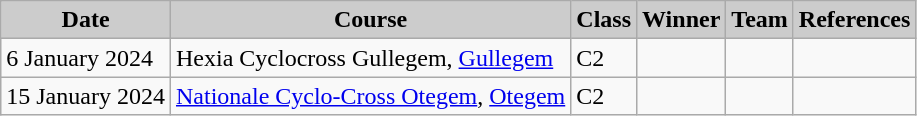<table class="wikitable sortable alternance ">
<tr>
<th scope="col" style="background-color:#CCCCCC;">Date</th>
<th scope="col" style="background-color:#CCCCCC;">Course</th>
<th scope="col" style="background-color:#CCCCCC;">Class</th>
<th scope="col" style="background-color:#CCCCCC;">Winner</th>
<th scope="col" style="background-color:#CCCCCC;">Team</th>
<th scope="col" style="background-color:#CCCCCC;">References</th>
</tr>
<tr>
<td>6 January 2024</td>
<td> Hexia Cyclocross Gullegem, <a href='#'>Gullegem</a></td>
<td>C2</td>
<td></td>
<td></td>
<td></td>
</tr>
<tr>
<td>15 January 2024</td>
<td> <a href='#'>Nationale Cyclo-Cross Otegem</a>, <a href='#'>Otegem</a></td>
<td>C2</td>
<td></td>
<td></td>
<td></td>
</tr>
</table>
